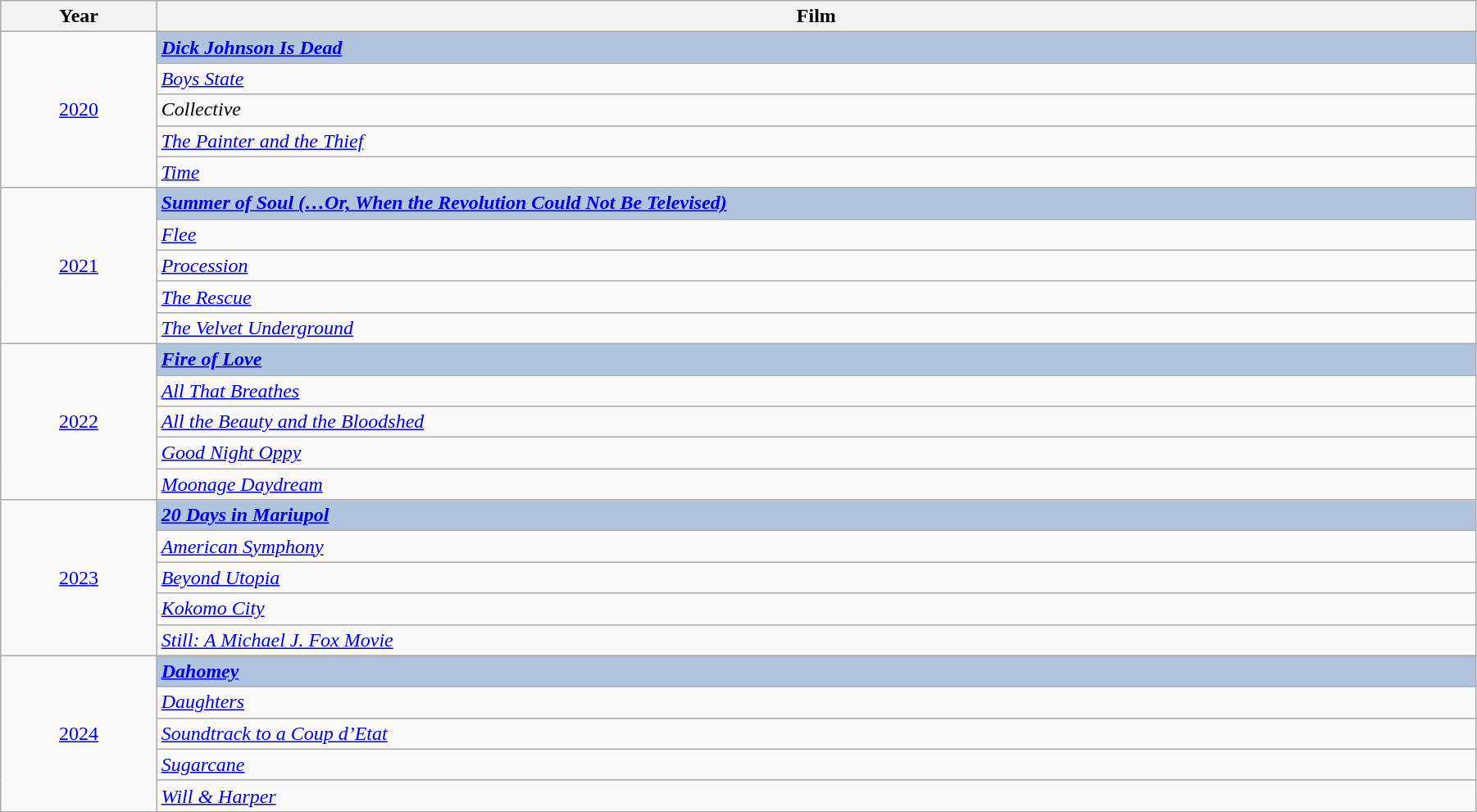<table class="wikitable" width="95%" cellpadding="5">
<tr>
<th width="100"><strong>Year</strong></th>
<th width="900"><strong>Film</strong></th>
</tr>
<tr>
<td rowspan="5" style="text-align:center;"><a href='#'>2020</a></td>
<td style="background:#B0C4DE;"><strong><em><a href='#'>Dick Johnson Is Dead</a></em></strong></td>
</tr>
<tr>
<td><em><a href='#'>Boys State</a></em></td>
</tr>
<tr>
<td><em>Collective</em></td>
</tr>
<tr>
<td><em><a href='#'>The Painter and the Thief</a></em></td>
</tr>
<tr>
<td><em><a href='#'>Time</a></em></td>
</tr>
<tr>
<td rowspan="5" style="text-align:center;"><a href='#'>2021</a></td>
<td style="background:#B0C4DE;"><strong><em><a href='#'>Summer of Soul (…Or, When the Revolution Could Not Be Televised)</a></em></strong></td>
</tr>
<tr>
<td><em><a href='#'>Flee</a></em></td>
</tr>
<tr>
<td><em><a href='#'>Procession</a></em></td>
</tr>
<tr>
<td><em><a href='#'>The Rescue</a></em></td>
</tr>
<tr>
<td><em><a href='#'>The Velvet Underground</a></em></td>
</tr>
<tr>
<td rowspan="5" style="text-align:center;"><a href='#'>2022</a></td>
<td style="background:#B0C4DE;"><strong><em><a href='#'>Fire of Love</a></em></strong></td>
</tr>
<tr>
<td><em><a href='#'>All That Breathes</a></em></td>
</tr>
<tr>
<td><em><a href='#'>All the Beauty and the Bloodshed</a></em></td>
</tr>
<tr>
<td><em><a href='#'>Good Night Oppy</a></em></td>
</tr>
<tr>
<td><em><a href='#'>Moonage Daydream</a></em></td>
</tr>
<tr>
<td rowspan="5" style="text-align:center;"><a href='#'>2023</a></td>
<td style="background:#B0C4DE;"><strong><em><a href='#'>20 Days in Mariupol</a></em></strong></td>
</tr>
<tr>
<td><em><a href='#'>American Symphony</a></em></td>
</tr>
<tr>
<td><em><a href='#'>Beyond Utopia</a></em></td>
</tr>
<tr>
<td><em><a href='#'>Kokomo City</a></em></td>
</tr>
<tr>
<td><em><a href='#'>Still: A Michael J. Fox Movie</a></em></td>
</tr>
<tr>
<td rowspan="5" style="text-align:center;"><a href='#'>2024</a></td>
<td style="background:#B0C4DE;"><strong><em><a href='#'>Dahomey</a></em></strong></td>
</tr>
<tr>
<td><em><a href='#'>Daughters</a></em></td>
</tr>
<tr>
<td><em><a href='#'>Soundtrack to a Coup d’Etat</a></em></td>
</tr>
<tr>
<td><em><a href='#'>Sugarcane</a></em></td>
</tr>
<tr>
<td><em><a href='#'>Will & Harper</a></em></td>
</tr>
</table>
